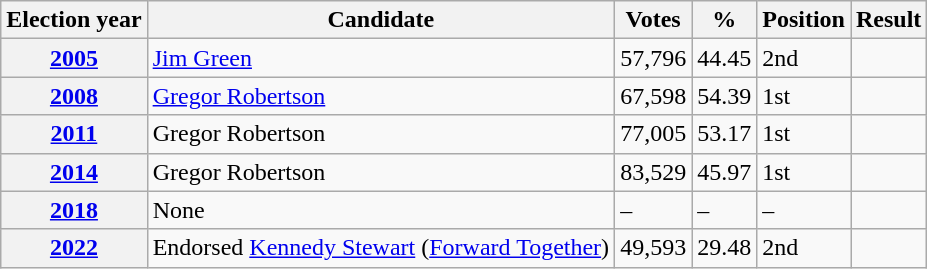<table class="wikitable sortable">
<tr>
<th>Election year</th>
<th>Candidate</th>
<th>Votes</th>
<th>%</th>
<th>Position</th>
<th>Result</th>
</tr>
<tr>
<th><a href='#'>2005</a></th>
<td data-sort-value="Green, Jim"><a href='#'>Jim Green</a></td>
<td>57,796</td>
<td>44.45</td>
<td>2nd</td>
<td></td>
</tr>
<tr>
<th><a href='#'>2008</a></th>
<td data-sort-value="Robertson, Gregor"><a href='#'>Gregor Robertson</a></td>
<td>67,598</td>
<td>54.39</td>
<td> 1st</td>
<td></td>
</tr>
<tr>
<th><a href='#'>2011</a></th>
<td data-sort-value="Robertson, Gregor">Gregor Robertson</td>
<td>77,005</td>
<td>53.17</td>
<td> 1st</td>
<td></td>
</tr>
<tr>
<th><a href='#'>2014</a></th>
<td data-sort-value="Robertson, Gregor">Gregor Robertson</td>
<td>83,529</td>
<td>45.97</td>
<td> 1st</td>
<td></td>
</tr>
<tr>
<th><a href='#'>2018</a></th>
<td data-sort-value="–">None</td>
<td>–</td>
<td>–</td>
<td>–</td>
<td></td>
</tr>
<tr>
<th><a href='#'>2022</a></th>
<td data-sort-value="Stewart, Kennedy">Endorsed <a href='#'>Kennedy Stewart</a> (<a href='#'>Forward Together</a>)</td>
<td>49,593</td>
<td>29.48</td>
<td> 2nd</td>
<td></td>
</tr>
</table>
